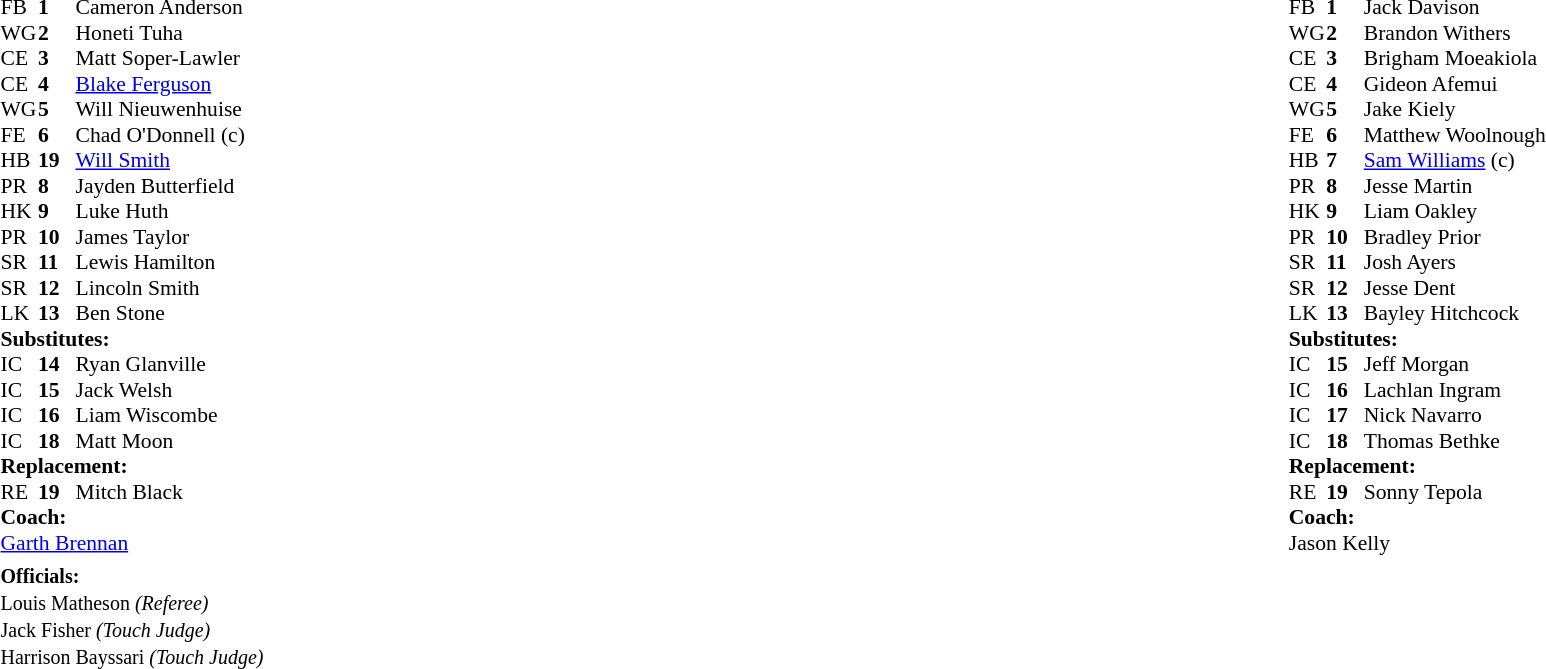<table class="mw-collapsible mw-collapsed" width="100%">
<tr>
<td valign="top" width="50%"><br><table cellspacing="0" cellpadding="0" style="font-size: 90%">
<tr>
<th width="25"></th>
<th width="25"></th>
</tr>
<tr>
<td>FB</td>
<td><strong>1</strong></td>
<td>Cameron Anderson</td>
</tr>
<tr>
<td>WG</td>
<td><strong>2</strong></td>
<td>Honeti Tuha</td>
</tr>
<tr>
<td>CE</td>
<td><strong>3</strong></td>
<td>Matt Soper-Lawler</td>
</tr>
<tr>
<td>CE</td>
<td><strong>4</strong></td>
<td><a href='#'>Blake Ferguson</a></td>
</tr>
<tr>
<td>WG</td>
<td><strong>5</strong></td>
<td>Will Nieuwenhuise</td>
</tr>
<tr>
<td>FE</td>
<td><strong>6</strong></td>
<td>Chad O'Donnell (c)</td>
</tr>
<tr>
<td>HB</td>
<td><strong>19</strong></td>
<td><a href='#'>Will Smith</a></td>
</tr>
<tr>
<td>PR</td>
<td><strong>8</strong></td>
<td>Jayden Butterfield</td>
</tr>
<tr>
<td>HK</td>
<td><strong>9</strong></td>
<td>Luke Huth</td>
</tr>
<tr>
<td>PR</td>
<td><strong>10</strong></td>
<td>James Taylor</td>
</tr>
<tr>
<td>SR</td>
<td><strong>11</strong></td>
<td>Lewis Hamilton</td>
</tr>
<tr>
<td>SR</td>
<td><strong>12</strong></td>
<td>Lincoln Smith</td>
</tr>
<tr>
<td>LK</td>
<td><strong>13</strong></td>
<td>Ben Stone</td>
</tr>
<tr>
<td colspan="3"><strong>Substitutes:</strong></td>
</tr>
<tr>
<td>IC</td>
<td><strong>14</strong></td>
<td>Ryan Glanville</td>
</tr>
<tr>
<td>IC</td>
<td><strong>15</strong></td>
<td>Jack Welsh</td>
</tr>
<tr>
<td>IC</td>
<td><strong>16</strong></td>
<td>Liam Wiscombe</td>
</tr>
<tr>
<td>IC</td>
<td><strong>18</strong></td>
<td>Matt Moon</td>
</tr>
<tr>
<td colspan="3"><strong>Replacement:</strong></td>
</tr>
<tr>
<td>RE</td>
<td><strong>19</strong></td>
<td>Mitch Black</td>
</tr>
<tr>
<td colspan="3"><strong>Coach:</strong></td>
</tr>
<tr>
<td colspan="4"><a href='#'>Garth Brennan</a></td>
</tr>
</table>
</td>
<td valign="top" width="50%"><br><table cellspacing="0" cellpadding="0" align="center" style="font-size: 90%">
<tr>
<th width="25"></th>
<th width="25"></th>
</tr>
<tr>
<td>FB</td>
<td><strong>1</strong></td>
<td>Jack Davison</td>
</tr>
<tr>
<td>WG</td>
<td><strong>2</strong></td>
<td>Brandon Withers</td>
</tr>
<tr>
<td>CE</td>
<td><strong>3</strong></td>
<td>Brigham Moeakiola</td>
</tr>
<tr>
<td>CE</td>
<td><strong>4</strong></td>
<td>Gideon Afemui</td>
</tr>
<tr>
<td>WG</td>
<td><strong>5</strong></td>
<td>Jake Kiely</td>
</tr>
<tr>
<td>FE</td>
<td><strong>6</strong></td>
<td>Matthew Woolnough</td>
</tr>
<tr>
<td>HB</td>
<td><strong>7</strong></td>
<td><a href='#'>Sam Williams</a> (c)</td>
</tr>
<tr>
<td>PR</td>
<td><strong>8</strong></td>
<td>Jesse Martin</td>
</tr>
<tr>
<td>HK</td>
<td><strong>9</strong></td>
<td>Liam Oakley</td>
</tr>
<tr>
<td>PR</td>
<td><strong>10</strong></td>
<td>Bradley Prior</td>
</tr>
<tr>
<td>SR</td>
<td><strong>11</strong></td>
<td>Josh Ayers</td>
</tr>
<tr>
<td>SR</td>
<td><strong>12</strong></td>
<td>Jesse Dent</td>
</tr>
<tr>
<td>LK</td>
<td><strong>13</strong></td>
<td>Bayley Hitchcock</td>
</tr>
<tr>
<td colspan="3"><strong>Substitutes:</strong></td>
</tr>
<tr>
<td>IC</td>
<td><strong>15</strong></td>
<td>Jeff Morgan</td>
</tr>
<tr>
<td>IC</td>
<td><strong>16</strong></td>
<td>Lachlan Ingram</td>
</tr>
<tr>
<td>IC</td>
<td><strong>17</strong></td>
<td>Nick Navarro</td>
</tr>
<tr>
<td>IC</td>
<td><strong>18</strong></td>
<td>Thomas Bethke</td>
</tr>
<tr>
<td colspan="3"><strong>Replacement:</strong></td>
</tr>
<tr>
<td>RE</td>
<td><strong>19</strong></td>
<td>Sonny Tepola</td>
</tr>
<tr>
<td colspan="3"><strong>Coach:</strong></td>
</tr>
<tr>
<td colspan="4">Jason Kelly</td>
</tr>
</table>
</td>
</tr>
<tr>
<td><strong><small>Officials:</small></strong><br><small>Louis Matheson <em>(Referee)</em></small><br><small>Jack Fisher <em>(Touch Judge)</em></small><br><small>Harrison Bayssari <em>(Touch Judge)</em></small></td>
<td></td>
</tr>
</table>
